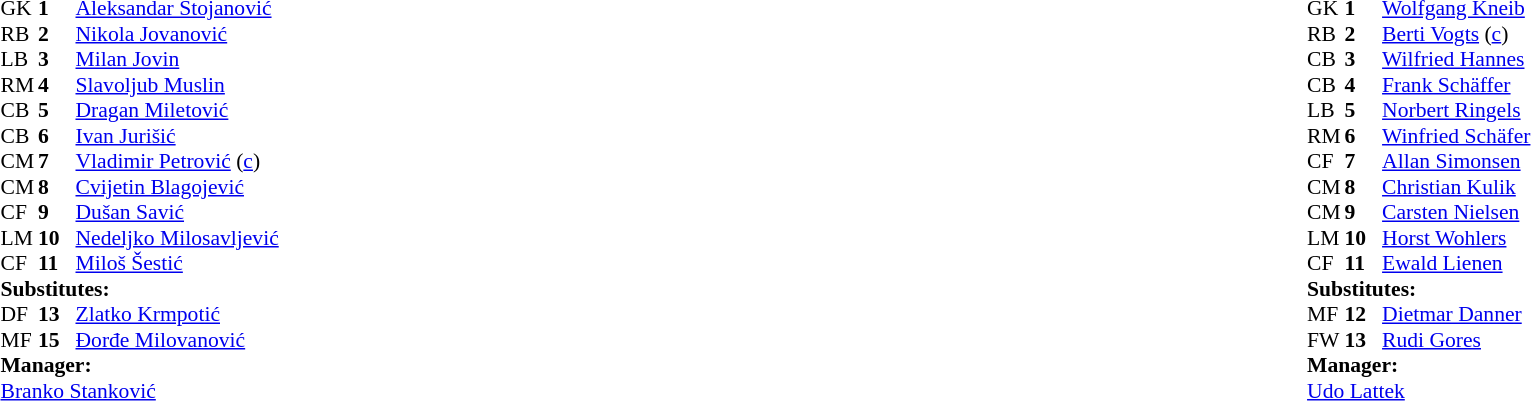<table width="100%">
<tr>
<td valign="top" width="50%"><br><table style="font-size: 90%" cellspacing="0" cellpadding="0">
<tr>
<td colspan="4"></td>
</tr>
<tr>
<th width=25></th>
<th width=25></th>
</tr>
<tr>
<td>GK</td>
<td><strong>1</strong></td>
<td> <a href='#'>Aleksandar Stojanović</a></td>
</tr>
<tr>
<td>RB</td>
<td><strong>2</strong></td>
<td> <a href='#'>Nikola Jovanović</a></td>
</tr>
<tr>
<td>LB</td>
<td><strong>3</strong></td>
<td> <a href='#'>Milan Jovin</a></td>
</tr>
<tr>
<td>RM</td>
<td><strong>4</strong></td>
<td> <a href='#'>Slavoljub Muslin</a></td>
<td></td>
<td></td>
</tr>
<tr>
<td>CB</td>
<td><strong>5</strong></td>
<td> <a href='#'>Dragan Miletović</a></td>
</tr>
<tr>
<td>CB</td>
<td><strong>6</strong></td>
<td> <a href='#'>Ivan Jurišić</a></td>
</tr>
<tr>
<td>CM</td>
<td><strong>7</strong></td>
<td> <a href='#'>Vladimir Petrović</a> (<a href='#'>c</a>)</td>
</tr>
<tr>
<td>CM</td>
<td><strong>8</strong></td>
<td> <a href='#'>Cvijetin Blagojević</a></td>
</tr>
<tr>
<td>CF</td>
<td><strong>9</strong></td>
<td> <a href='#'>Dušan Savić</a></td>
</tr>
<tr>
<td>LM</td>
<td><strong>10</strong></td>
<td> <a href='#'>Nedeljko Milosavljević</a></td>
<td></td>
<td></td>
</tr>
<tr>
<td>CF</td>
<td><strong>11</strong></td>
<td> <a href='#'>Miloš Šestić</a></td>
</tr>
<tr>
<td colspan=3><strong>Substitutes:</strong></td>
</tr>
<tr>
<td>DF</td>
<td><strong>13</strong></td>
<td> <a href='#'>Zlatko Krmpotić</a></td>
<td></td>
<td></td>
</tr>
<tr>
<td>MF</td>
<td><strong>15</strong></td>
<td> <a href='#'>Đorđe Milovanović</a></td>
<td></td>
<td></td>
</tr>
<tr>
<td colspan=3><strong>Manager:</strong></td>
</tr>
<tr>
<td colspan=4> <a href='#'>Branko Stanković</a></td>
</tr>
</table>
</td>
<td valign="top"></td>
<td valign="top" width="50%"><br><table style="font-size:90%" cellspacing="0" cellpadding="0" align=center>
<tr>
<td colspan="4"></td>
</tr>
<tr>
<th width=25></th>
<th width=25></th>
</tr>
<tr>
<td>GK</td>
<td><strong>1</strong></td>
<td> <a href='#'>Wolfgang Kneib</a></td>
</tr>
<tr>
<td>RB</td>
<td><strong>2</strong></td>
<td> <a href='#'>Berti Vogts</a> (<a href='#'>c</a>)</td>
</tr>
<tr>
<td>CB</td>
<td><strong>3</strong></td>
<td> <a href='#'>Wilfried Hannes</a></td>
</tr>
<tr>
<td>CB</td>
<td><strong>4</strong></td>
<td> <a href='#'>Frank Schäffer</a></td>
</tr>
<tr>
<td>LB</td>
<td><strong>5</strong></td>
<td> <a href='#'>Norbert Ringels</a></td>
</tr>
<tr>
<td>RM</td>
<td><strong>6</strong></td>
<td> <a href='#'>Winfried Schäfer</a></td>
</tr>
<tr>
<td>CF</td>
<td><strong>7</strong></td>
<td> <a href='#'>Allan Simonsen</a></td>
</tr>
<tr>
<td>CM</td>
<td><strong>8</strong></td>
<td> <a href='#'>Christian Kulik</a></td>
</tr>
<tr>
<td>CM</td>
<td><strong>9</strong></td>
<td> <a href='#'>Carsten Nielsen</a></td>
<td></td>
<td></td>
</tr>
<tr>
<td>LM</td>
<td><strong>10</strong></td>
<td> <a href='#'>Horst Wohlers</a></td>
<td></td>
<td></td>
</tr>
<tr>
<td>CF</td>
<td><strong>11</strong></td>
<td> <a href='#'>Ewald Lienen</a></td>
</tr>
<tr>
<td colspan=3><strong>Substitutes:</strong></td>
</tr>
<tr>
<td>MF</td>
<td><strong>12</strong></td>
<td> <a href='#'>Dietmar Danner</a></td>
<td></td>
<td></td>
</tr>
<tr>
<td>FW</td>
<td><strong>13</strong></td>
<td> <a href='#'>Rudi Gores</a></td>
<td></td>
<td></td>
</tr>
<tr>
<td colspan=3><strong>Manager:</strong></td>
</tr>
<tr>
<td colspan=4> <a href='#'>Udo Lattek</a></td>
</tr>
</table>
</td>
</tr>
</table>
